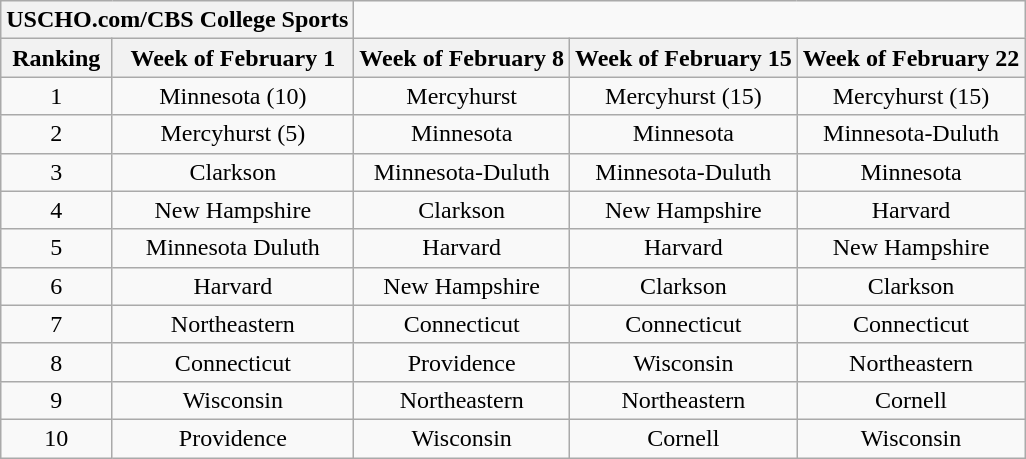<table class="wikitable" style="text-align:center;">
<tr>
<th colspan=2><strong>USCHO.com/CBS College Sports</strong></th>
</tr>
<tr>
<th>Ranking</th>
<th>Week of February 1</th>
<th>Week of February 8</th>
<th>Week of February 15</th>
<th>Week of February 22</th>
</tr>
<tr>
<td>1</td>
<td>Minnesota (10)</td>
<td>Mercyhurst</td>
<td>Mercyhurst (15)</td>
<td>Mercyhurst (15)</td>
</tr>
<tr>
<td>2</td>
<td>Mercyhurst (5)</td>
<td>Minnesota</td>
<td>Minnesota</td>
<td>Minnesota-Duluth</td>
</tr>
<tr>
<td>3</td>
<td>Clarkson</td>
<td>Minnesota-Duluth</td>
<td>Minnesota-Duluth</td>
<td>Minnesota</td>
</tr>
<tr>
<td>4</td>
<td>New Hampshire</td>
<td>Clarkson</td>
<td>New Hampshire</td>
<td>Harvard</td>
</tr>
<tr>
<td>5</td>
<td>Minnesota Duluth</td>
<td>Harvard</td>
<td>Harvard</td>
<td>New Hampshire</td>
</tr>
<tr>
<td>6</td>
<td>Harvard</td>
<td>New Hampshire</td>
<td>Clarkson</td>
<td>Clarkson</td>
</tr>
<tr>
<td>7</td>
<td>Northeastern</td>
<td>Connecticut</td>
<td>Connecticut</td>
<td>Connecticut</td>
</tr>
<tr>
<td>8</td>
<td>Connecticut</td>
<td>Providence</td>
<td>Wisconsin</td>
<td>Northeastern</td>
</tr>
<tr>
<td>9</td>
<td>Wisconsin</td>
<td>Northeastern</td>
<td>Northeastern</td>
<td>Cornell</td>
</tr>
<tr>
<td>10</td>
<td>Providence</td>
<td>Wisconsin</td>
<td>Cornell</td>
<td>Wisconsin</td>
</tr>
</table>
